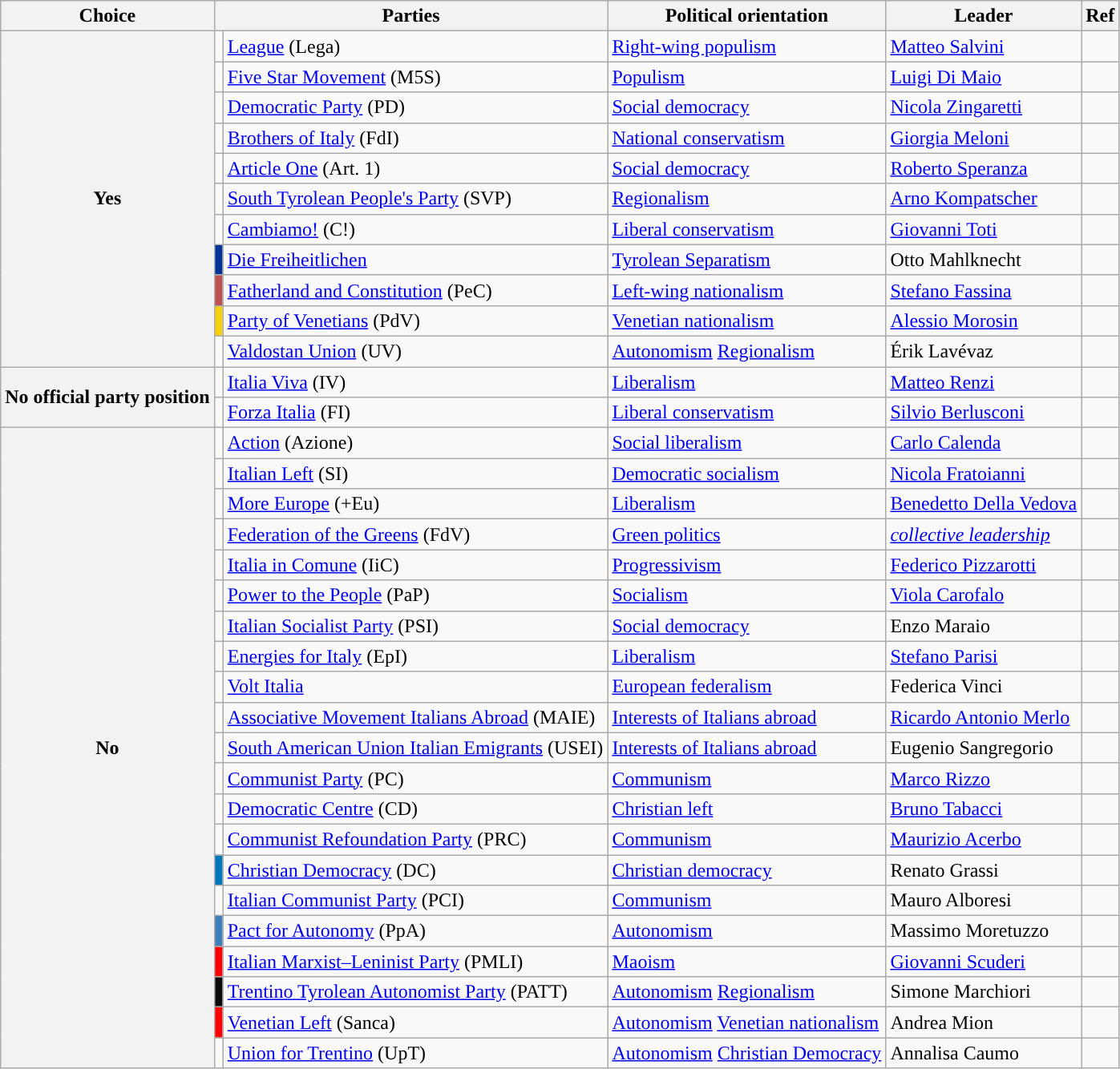<table class="wikitable">
<tr>
<th>Choice</th>
<th colspan=2>Parties</th>
<th>Political orientation</th>
<th>Leader</th>
<th>Ref</th>
</tr>
<tr>
<th rowspan="11"> Yes</th>
<td style="background-color: "></td>
<td><a href='#'>League</a> (Lega)</td>
<td><a href='#'>Right-wing populism</a></td>
<td><a href='#'>Matteo Salvini</a></td>
<td></td>
</tr>
<tr>
<td style="background-color:"></td>
<td><a href='#'>Five Star Movement</a> (M5S)</td>
<td><a href='#'>Populism</a></td>
<td><a href='#'>Luigi Di Maio</a></td>
<td></td>
</tr>
<tr>
<td style="background-color: "></td>
<td><a href='#'>Democratic Party</a> (PD)</td>
<td><a href='#'>Social democracy</a></td>
<td><a href='#'>Nicola Zingaretti</a></td>
<td></td>
</tr>
<tr>
<td style="background-color:"></td>
<td><a href='#'>Brothers of Italy</a> (FdI)</td>
<td><a href='#'>National conservatism</a></td>
<td><a href='#'>Giorgia Meloni</a></td>
<td></td>
</tr>
<tr>
<td Style="background:"></td>
<td><a href='#'>Article One</a> (Art. 1)</td>
<td><a href='#'>Social democracy</a></td>
<td><a href='#'>Roberto Speranza</a></td>
<td></td>
</tr>
<tr>
<td style="background-color:"></td>
<td><a href='#'>South Tyrolean People's Party</a> (SVP)</td>
<td><a href='#'>Regionalism</a></td>
<td><a href='#'>Arno Kompatscher</a></td>
<td></td>
</tr>
<tr>
<td Style="background:"></td>
<td><a href='#'>Cambiamo!</a> (C!)</td>
<td><a href='#'>Liberal conservatism</a></td>
<td><a href='#'>Giovanni Toti</a></td>
<td></td>
</tr>
<tr>
<td style="background-color:#003399"></td>
<td><a href='#'>Die Freiheitlichen</a></td>
<td><a href='#'>Tyrolean Separatism</a></td>
<td>Otto Mahlknecht</td>
<td></td>
</tr>
<tr>
<td style="background-color:#BD5050"></td>
<td><a href='#'>Fatherland and Constitution</a> (PeC)</td>
<td><a href='#'>Left-wing nationalism</a></td>
<td><a href='#'>Stefano Fassina</a></td>
<td></td>
</tr>
<tr>
<td style="background-color:#F7D10F"></td>
<td><a href='#'>Party of Venetians</a> (PdV)</td>
<td><a href='#'>Venetian nationalism</a></td>
<td><a href='#'>Alessio Morosin</a></td>
<td></td>
</tr>
<tr>
<td></td>
<td><a href='#'>Valdostan Union</a> (UV)</td>
<td><a href='#'>Autonomism</a> <a href='#'>Regionalism</a></td>
<td>Érik Lavévaz</td>
<td></td>
</tr>
<tr>
<th rowspan="2">No official party position</th>
<td style="background-color:"></td>
<td><a href='#'>Italia Viva</a> (IV)</td>
<td><a href='#'>Liberalism</a></td>
<td><a href='#'>Matteo Renzi</a></td>
<td></td>
</tr>
<tr>
<td style="background-color:"></td>
<td><a href='#'>Forza Italia</a> (FI)</td>
<td><a href='#'>Liberal conservatism</a></td>
<td><a href='#'>Silvio Berlusconi</a></td>
<td></td>
</tr>
<tr>
<th rowspan="21"> No</th>
<td style="background-color:"></td>
<td><a href='#'>Action</a> (Azione)</td>
<td><a href='#'>Social liberalism</a></td>
<td><a href='#'>Carlo Calenda</a></td>
<td></td>
</tr>
<tr>
<td style="background:"></td>
<td><a href='#'>Italian Left</a> (SI)</td>
<td><a href='#'>Democratic socialism</a></td>
<td><a href='#'>Nicola Fratoianni</a></td>
<td></td>
</tr>
<tr>
<td style="background-color:"></td>
<td><a href='#'>More Europe</a> (+Eu)</td>
<td><a href='#'>Liberalism</a></td>
<td><a href='#'>Benedetto Della Vedova</a></td>
<td></td>
</tr>
<tr>
<td style="background:"></td>
<td><a href='#'>Federation of the Greens</a> (FdV)</td>
<td><a href='#'>Green politics</a></td>
<td><em><a href='#'>collective leadership</a></em></td>
<td></td>
</tr>
<tr>
<td style="background-color: "></td>
<td><a href='#'>Italia in Comune</a> (IiC)</td>
<td><a href='#'>Progressivism</a></td>
<td><a href='#'>Federico Pizzarotti</a></td>
<td></td>
</tr>
<tr>
<td></td>
<td><a href='#'>Power to the People</a> (PaP)</td>
<td><a href='#'>Socialism</a></td>
<td><a href='#'>Viola Carofalo</a></td>
<td></td>
</tr>
<tr>
<td style="background-color: "></td>
<td><a href='#'>Italian Socialist Party</a> (PSI)</td>
<td><a href='#'>Social democracy</a></td>
<td>Enzo Maraio</td>
<td></td>
</tr>
<tr>
<td style="background-color:"></td>
<td><a href='#'>Energies for Italy</a> (EpI)</td>
<td><a href='#'>Liberalism</a></td>
<td><a href='#'>Stefano Parisi</a></td>
<td></td>
</tr>
<tr>
<td style="background:"></td>
<td><a href='#'>Volt Italia</a></td>
<td><a href='#'>European federalism</a></td>
<td>Federica Vinci</td>
<td></td>
</tr>
<tr>
<td style="background-color: "></td>
<td><a href='#'>Associative Movement Italians Abroad</a> (MAIE)</td>
<td><a href='#'>Interests of Italians abroad</a></td>
<td><a href='#'>Ricardo Antonio Merlo</a></td>
<td></td>
</tr>
<tr>
<td style="background-color: "></td>
<td><a href='#'>South American Union Italian Emigrants</a> (USEI)</td>
<td><a href='#'>Interests of Italians abroad</a></td>
<td>Eugenio Sangregorio</td>
<td></td>
</tr>
<tr>
<td style="background-color: "></td>
<td><a href='#'>Communist Party</a> (PC)</td>
<td><a href='#'>Communism</a></td>
<td><a href='#'>Marco Rizzo</a></td>
<td></td>
</tr>
<tr>
<td style="background-color: "></td>
<td><a href='#'>Democratic Centre</a> (CD)</td>
<td><a href='#'>Christian left</a></td>
<td><a href='#'>Bruno Tabacci</a></td>
<td></td>
</tr>
<tr>
<td style="background-color: "></td>
<td><a href='#'>Communist Refoundation Party</a> (PRC)</td>
<td><a href='#'>Communism</a></td>
<td><a href='#'>Maurizio Acerbo</a></td>
<td></td>
</tr>
<tr>
<td style="background-color:#0077BB"></td>
<td><a href='#'>Christian Democracy</a> (DC)</td>
<td><a href='#'>Christian democracy</a></td>
<td>Renato Grassi</td>
<td></td>
</tr>
<tr>
<td style="background-color: "></td>
<td><a href='#'>Italian Communist Party</a> (PCI)</td>
<td><a href='#'>Communism</a></td>
<td>Mauro Alboresi</td>
<td></td>
</tr>
<tr>
<td style="background:#3E80BD"></td>
<td><a href='#'>Pact for Autonomy</a> (PpA)</td>
<td><a href='#'>Autonomism</a></td>
<td>Massimo Moretuzzo</td>
<td></td>
</tr>
<tr>
<td style="background-color:#f00"></td>
<td><a href='#'>Italian Marxist–Leninist Party</a> (PMLI)</td>
<td><a href='#'>Maoism</a></td>
<td><a href='#'>Giovanni Scuderi</a></td>
<td></td>
</tr>
<tr>
<td style="background:#0A0A0A"></td>
<td><a href='#'>Trentino Tyrolean Autonomist Party</a> (PATT)</td>
<td><a href='#'>Autonomism</a> <a href='#'>Regionalism</a></td>
<td>Simone Marchiori</td>
<td></td>
</tr>
<tr>
<td style="background:#FF0000"></td>
<td><a href='#'>Venetian Left</a> (Sanca)</td>
<td><a href='#'>Autonomism</a> <a href='#'>Venetian nationalism</a></td>
<td>Andrea Mion</td>
<td></td>
</tr>
<tr>
<td></td>
<td><a href='#'>Union for Trentino</a> (UpT)</td>
<td><a href='#'>Autonomism</a> <a href='#'>Christian Democracy</a></td>
<td>Annalisa Caumo</td>
<td></td>
</tr>
</table>
